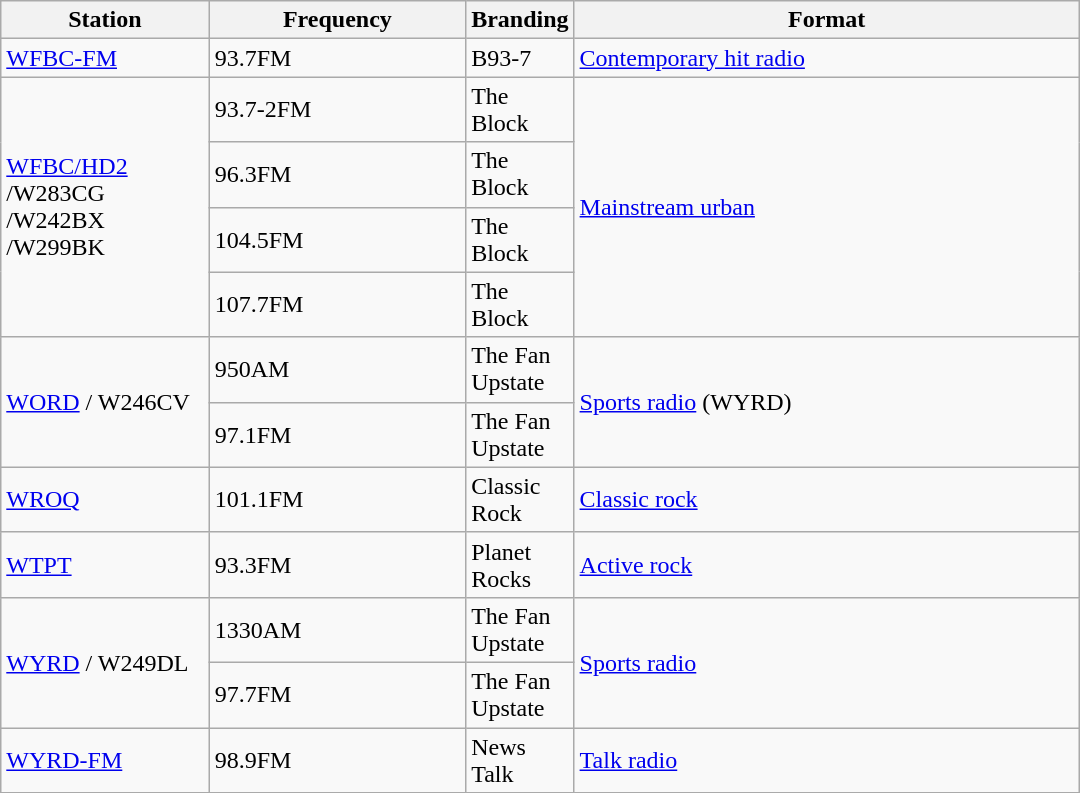<table class="wikitable sortable" style="width:45em;">
<tr>
<th style="width:20%">Station</th>
<th style="width:25%">Frequency</th>
<th style="width:5%">Branding</th>
<th style="width:50%">Format</th>
</tr>
<tr>
<td><a href='#'>WFBC-FM</a></td>
<td>93.7FM</td>
<td>B93-7</td>
<td><a href='#'>Contemporary hit radio</a></td>
</tr>
<tr>
<td rowspan="4"><a href='#'>WFBC/HD2</a> /W283CG /W242BX /W299BK</td>
<td>93.7-2FM</td>
<td FM>The Block</td>
<td rowspan="4"><a href='#'>Mainstream urban</a></td>
</tr>
<tr>
<td>96.3FM</td>
<td>The Block</td>
</tr>
<tr>
<td>104.5FM</td>
<td>The Block</td>
</tr>
<tr>
<td>107.7FM</td>
<td>The Block</td>
</tr>
<tr>
<td rowspan="2"><a href='#'>WORD</a> / W246CV</td>
<td>950AM</td>
<td AM>The Fan Upstate</td>
<td rowspan="2"><a href='#'>Sports radio</a> (WYRD)</td>
</tr>
<tr>
<td>97.1FM</td>
<td>The Fan Upstate</td>
</tr>
<tr>
<td><a href='#'>WROQ</a></td>
<td>101.1FM</td>
<td>Classic Rock</td>
<td><a href='#'>Classic rock</a></td>
</tr>
<tr>
<td><a href='#'>WTPT</a></td>
<td>93.3FM</td>
<td>Planet Rocks</td>
<td><a href='#'>Active rock</a></td>
</tr>
<tr>
<td rowspan="2"><a href='#'>WYRD</a> / W249DL</td>
<td>1330AM</td>
<td AM>The Fan Upstate</td>
<td rowspan="2"><a href='#'>Sports radio</a></td>
</tr>
<tr>
<td>97.7FM</td>
<td>The Fan Upstate</td>
</tr>
<tr>
<td><a href='#'>WYRD-FM</a></td>
<td>98.9FM</td>
<td>News Talk</td>
<td><a href='#'>Talk radio</a></td>
</tr>
<tr>
</tr>
</table>
